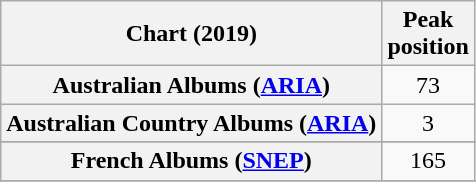<table class="wikitable sortable plainrowheaders" style="text-align:center">
<tr>
<th scope="col">Chart (2019)</th>
<th scope="col">Peak<br>position</th>
</tr>
<tr>
<th scope="row">Australian Albums (<a href='#'>ARIA</a>)</th>
<td>73</td>
</tr>
<tr>
<th scope="row">Australian Country Albums (<a href='#'>ARIA</a>)</th>
<td>3</td>
</tr>
<tr>
</tr>
<tr>
</tr>
<tr>
</tr>
<tr>
</tr>
<tr>
</tr>
<tr>
<th scope="row">French Albums (<a href='#'>SNEP</a>)</th>
<td>165</td>
</tr>
<tr>
</tr>
<tr>
</tr>
<tr>
</tr>
<tr>
</tr>
<tr>
</tr>
<tr>
</tr>
<tr>
</tr>
<tr>
</tr>
</table>
